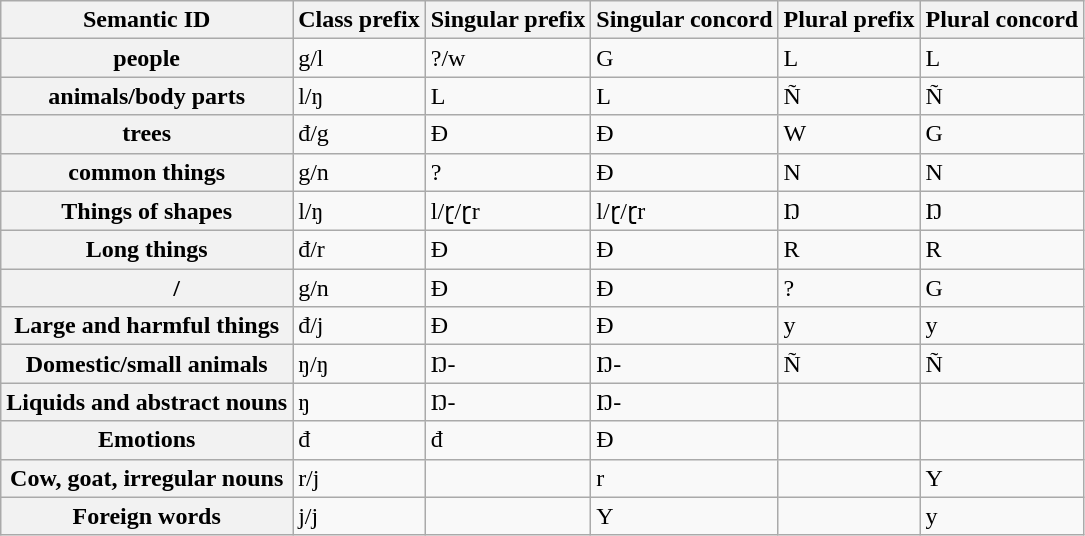<table class="wikitable">
<tr>
<th>Semantic ID</th>
<th>Class prefix</th>
<th>Singular prefix</th>
<th>Singular concord</th>
<th>Plural prefix</th>
<th>Plural concord</th>
</tr>
<tr>
<th>people</th>
<td>g/l</td>
<td>?/w</td>
<td>G</td>
<td>L</td>
<td>L</td>
</tr>
<tr>
<th>animals/body parts</th>
<td>l/ŋ</td>
<td>L</td>
<td>L</td>
<td>Ñ</td>
<td>Ñ</td>
</tr>
<tr>
<th>trees</th>
<td>đ/g</td>
<td>Đ</td>
<td>Đ</td>
<td>W</td>
<td>G</td>
</tr>
<tr>
<th>common things</th>
<td>g/n</td>
<td>?</td>
<td>Đ</td>
<td>N</td>
<td>N</td>
</tr>
<tr>
<th>Things of shapes</th>
<td>l/ŋ</td>
<td>l/ɽ/ɽr</td>
<td>l/ɽ/ɽr</td>
<td>Ŋ</td>
<td>Ŋ</td>
</tr>
<tr>
<th>Long things</th>
<td>đ/r</td>
<td>Đ</td>
<td>Đ</td>
<td>R</td>
<td>R</td>
</tr>
<tr>
<th>          /</th>
<td>g/n</td>
<td>Đ</td>
<td>Đ</td>
<td>?</td>
<td>G</td>
</tr>
<tr>
<th>Large and harmful things</th>
<td>đ/j</td>
<td>Đ</td>
<td>Đ</td>
<td>y</td>
<td>y</td>
</tr>
<tr>
<th>Domestic/small animals</th>
<td>ŋ/ŋ</td>
<td>Ŋ-</td>
<td>Ŋ-</td>
<td>Ñ</td>
<td>Ñ</td>
</tr>
<tr>
<th>Liquids and abstract nouns</th>
<td>ŋ</td>
<td>Ŋ-</td>
<td>Ŋ-</td>
<td></td>
<td></td>
</tr>
<tr>
<th>Emotions</th>
<td>đ</td>
<td>đ</td>
<td>Đ</td>
<td></td>
<td></td>
</tr>
<tr>
<th>Cow, goat, irregular nouns</th>
<td>r/j</td>
<td></td>
<td>r</td>
<td></td>
<td>Y</td>
</tr>
<tr>
<th>Foreign words</th>
<td>j/j</td>
<td></td>
<td>Y</td>
<td></td>
<td>y</td>
</tr>
</table>
